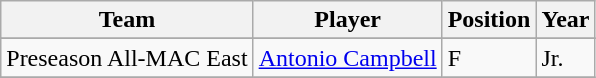<table class="wikitable" border="1">
<tr align=center>
<th style= >Team</th>
<th style= >Player</th>
<th style= >Position</th>
<th style= >Year</th>
</tr>
<tr align="center">
</tr>
<tr>
<td>Preseason All-MAC East</td>
<td><a href='#'>Antonio Campbell</a></td>
<td>F</td>
<td>Jr.</td>
</tr>
<tr>
</tr>
</table>
